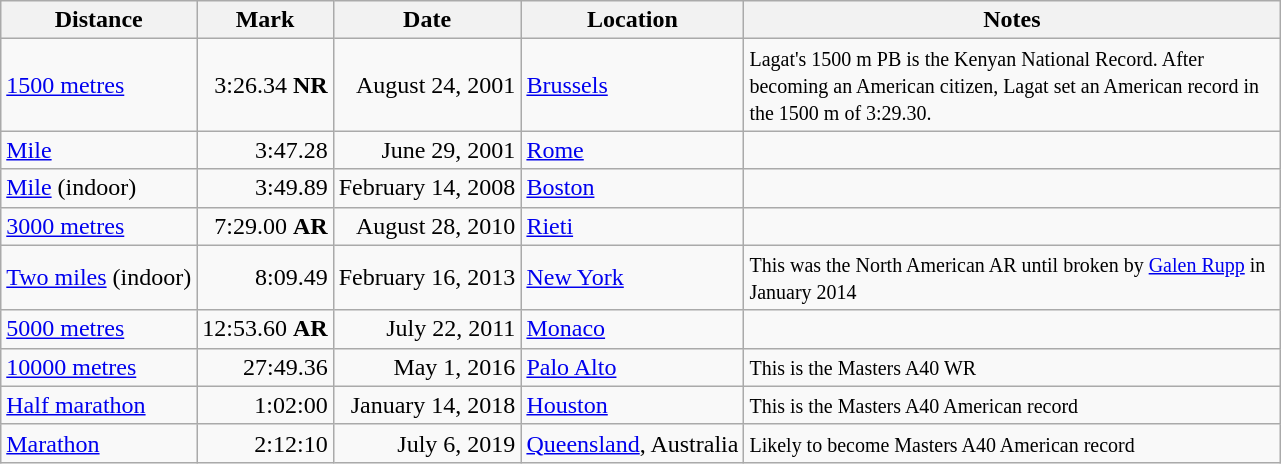<table class="wikitable">
<tr>
<th>Distance</th>
<th>Mark</th>
<th>Date</th>
<th>Location</th>
<th width=350>Notes</th>
</tr>
<tr>
<td><a href='#'>1500 metres</a></td>
<td align=right>3:26.34 <strong>NR</strong></td>
<td align=right>August 24, 2001</td>
<td><a href='#'>Brussels</a></td>
<td><small> Lagat's 1500 m PB is the Kenyan National Record. After becoming an American citizen, Lagat set an American record in the 1500 m of 3:29.30.</small></td>
</tr>
<tr>
<td><a href='#'>Mile</a></td>
<td align=right>3:47.28</td>
<td align=right>June 29, 2001</td>
<td><a href='#'>Rome</a></td>
<td></td>
</tr>
<tr>
<td><a href='#'>Mile</a> (indoor)</td>
<td align=right>3:49.89</td>
<td align=right>February 14, 2008</td>
<td><a href='#'>Boston</a></td>
<td></td>
</tr>
<tr>
<td><a href='#'>3000 metres</a></td>
<td align=right>7:29.00 <strong>AR</strong></td>
<td align=right>August 28, 2010</td>
<td><a href='#'>Rieti</a></td>
<td></td>
</tr>
<tr>
<td><a href='#'>Two miles</a> (indoor)</td>
<td align=right>8:09.49</td>
<td align=right>February 16, 2013</td>
<td><a href='#'>New York</a></td>
<td><small>This was the North American AR until broken by <a href='#'>Galen Rupp</a> in January 2014</small></td>
</tr>
<tr>
<td><a href='#'>5000 metres</a></td>
<td align=right>12:53.60 <strong>AR</strong></td>
<td align=right>July 22, 2011</td>
<td><a href='#'>Monaco</a></td>
<td></td>
</tr>
<tr>
<td><a href='#'>10000 metres</a></td>
<td align=right>27:49.36</td>
<td align=right>May 1, 2016</td>
<td><a href='#'>Palo Alto</a></td>
<td><small>This is the Masters A40 WR</small></td>
</tr>
<tr>
<td><a href='#'>Half marathon</a></td>
<td align=right>1:02:00</td>
<td align=right>January 14, 2018</td>
<td><a href='#'>Houston</a></td>
<td><small>This is the Masters A40 American record</small></td>
</tr>
<tr>
<td><a href='#'>Marathon</a></td>
<td align=right>2:12:10</td>
<td align=right>July 6, 2019</td>
<td><a href='#'>Queensland</a>, Australia</td>
<td><small>Likely to become Masters A40 American record</small></td>
</tr>
</table>
